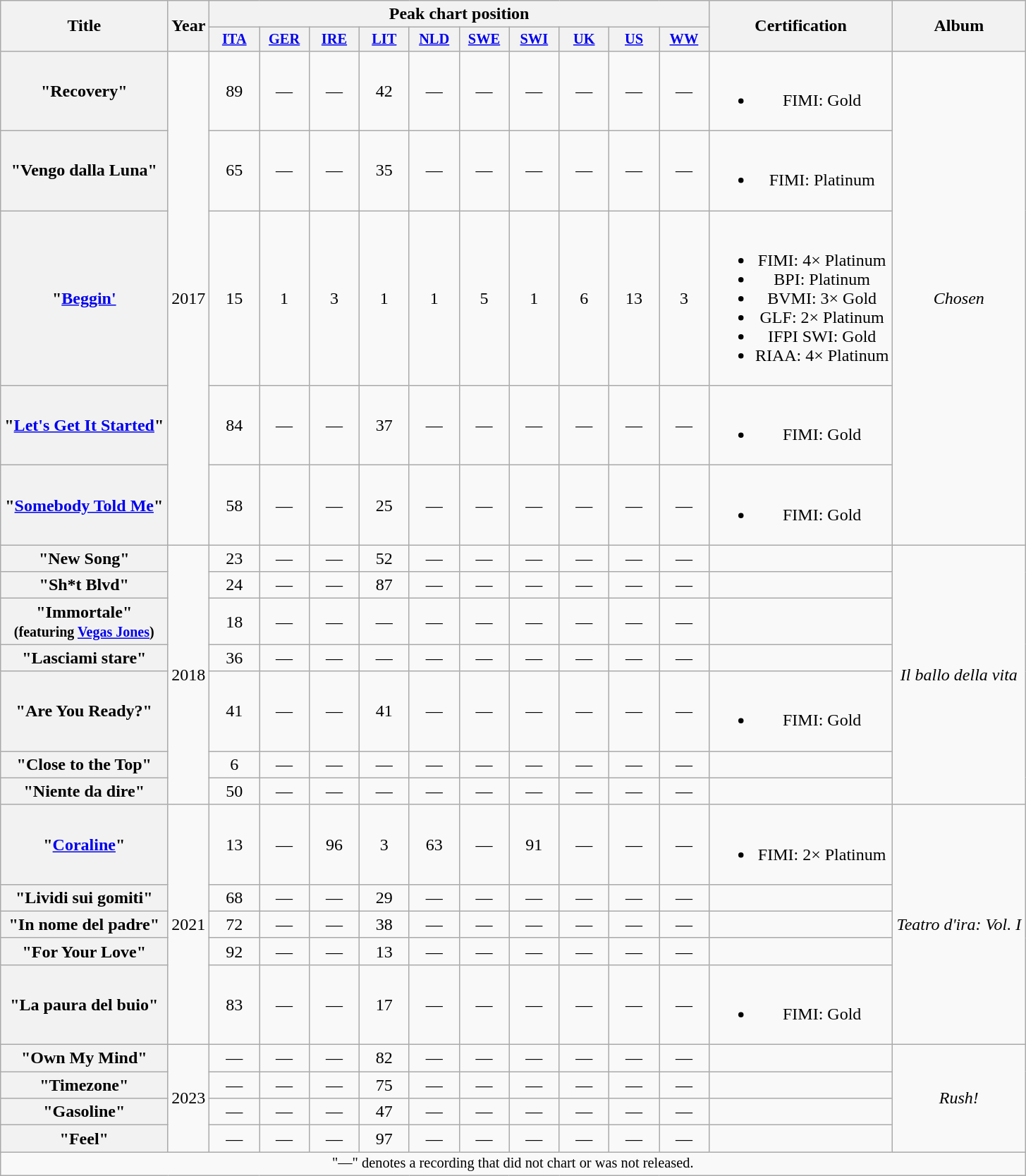<table class="wikitable plainrowheaders" style="text-align:center">
<tr>
<th scope="col" rowspan="2">Title</th>
<th scope="col" rowspan="2">Year</th>
<th scope="col" colspan="10">Peak chart position</th>
<th scope="col" rowspan="2">Certification</th>
<th scope="col" rowspan="2">Album</th>
</tr>
<tr>
<th scope="col" style="width:3em;font-size:85%;"><a href='#'>ITA</a><br></th>
<th scope="col" style="width:3em;font-size:85%;"><a href='#'>GER</a><br></th>
<th scope="col" style="width:3em;font-size:85%;"><a href='#'>IRE</a><br></th>
<th scope="col" style="width:3em;font-size:85%;"><a href='#'>LIT</a><br></th>
<th scope="col" style="width:3em;font-size:85%;"><a href='#'>NLD</a><br></th>
<th scope="col" style="width:3em;font-size:85%;"><a href='#'>SWE</a><br></th>
<th scope="col" style="width:3em;font-size:85%;"><a href='#'>SWI</a><br></th>
<th scope="col" style="width:3em;font-size:85%;"><a href='#'>UK</a><br></th>
<th scope="col" style="width:3em;font-size:85%;"><a href='#'>US</a><br></th>
<th scope="col" style="width:3em;font-size:85%;"><a href='#'>WW</a><br></th>
</tr>
<tr>
<th scope="row">"Recovery"</th>
<td rowspan="5">2017</td>
<td>89</td>
<td>—</td>
<td>—</td>
<td>42</td>
<td>—</td>
<td>—</td>
<td>—</td>
<td>—</td>
<td>—</td>
<td>—</td>
<td><br><ul><li>FIMI: Gold</li></ul></td>
<td rowspan="5"><em>Chosen</em></td>
</tr>
<tr>
<th scope="row">"Vengo dalla Luna"</th>
<td>65</td>
<td>—</td>
<td>—</td>
<td>35</td>
<td>—</td>
<td>—</td>
<td>—</td>
<td>—</td>
<td>—</td>
<td>—</td>
<td><br><ul><li>FIMI: Platinum</li></ul></td>
</tr>
<tr>
<th scope="row">"<a href='#'>Beggin'</a></th>
<td>15</td>
<td>1</td>
<td>3</td>
<td>1</td>
<td>1</td>
<td>5</td>
<td>1</td>
<td>6</td>
<td>13</td>
<td>3</td>
<td><br><ul><li>FIMI: 4× Platinum</li><li>BPI: Platinum</li><li>BVMI: 3× Gold</li><li>GLF: 2× Platinum</li><li>IFPI SWI: Gold</li><li>RIAA: 4× Platinum</li></ul></td>
</tr>
<tr>
<th scope="row">"<a href='#'>Let's Get It Started</a>"</th>
<td>84</td>
<td>—</td>
<td>—</td>
<td>37</td>
<td>—</td>
<td>—</td>
<td>—</td>
<td>—</td>
<td>—</td>
<td>—</td>
<td><br><ul><li>FIMI: Gold</li></ul></td>
</tr>
<tr>
<th scope="row">"<a href='#'>Somebody Told Me</a>"</th>
<td>58</td>
<td>—</td>
<td>—</td>
<td>25</td>
<td>—</td>
<td>—</td>
<td>—</td>
<td>—</td>
<td>—</td>
<td>—</td>
<td><br><ul><li>FIMI: Gold</li></ul></td>
</tr>
<tr>
<th scope="row">"New Song"</th>
<td rowspan="7">2018</td>
<td>23</td>
<td>—</td>
<td>—</td>
<td>52</td>
<td>—</td>
<td>—</td>
<td>—</td>
<td>—</td>
<td>—</td>
<td>—</td>
<td></td>
<td rowspan="7"><em>Il ballo della vita</em></td>
</tr>
<tr>
<th scope="row">"Sh*t Blvd"</th>
<td>24</td>
<td>—</td>
<td>—</td>
<td>87</td>
<td>—</td>
<td>—</td>
<td>—</td>
<td>—</td>
<td>—</td>
<td>—</td>
<td></td>
</tr>
<tr>
<th scope="row">"Immortale"<br><small>(featuring <a href='#'>Vegas Jones</a>)</small></th>
<td>18</td>
<td>—</td>
<td>—</td>
<td>—</td>
<td>—</td>
<td>—</td>
<td>—</td>
<td>—</td>
<td>—</td>
<td>—</td>
<td></td>
</tr>
<tr>
<th scope="row">"Lasciami stare"</th>
<td>36</td>
<td>—</td>
<td>—</td>
<td>—</td>
<td>—</td>
<td>—</td>
<td>—</td>
<td>—</td>
<td>—</td>
<td>—</td>
<td></td>
</tr>
<tr>
<th scope="row">"Are You Ready?"</th>
<td>41</td>
<td>—</td>
<td>—</td>
<td>41</td>
<td>—</td>
<td>—</td>
<td>—</td>
<td>—</td>
<td>—</td>
<td>—</td>
<td><br><ul><li>FIMI: Gold</li></ul></td>
</tr>
<tr>
<th scope="row">"Close to the Top"</th>
<td>6</td>
<td>—</td>
<td>—</td>
<td>—</td>
<td>—</td>
<td>—</td>
<td>—</td>
<td>—</td>
<td>—</td>
<td>—</td>
<td></td>
</tr>
<tr>
<th scope="row">"Niente da dire"</th>
<td>50</td>
<td>—</td>
<td>—</td>
<td>—</td>
<td>—</td>
<td>—</td>
<td>—</td>
<td>—</td>
<td>—</td>
<td>—</td>
<td></td>
</tr>
<tr>
<th scope="row">"<a href='#'>Coraline</a>"</th>
<td rowspan="5">2021</td>
<td>13</td>
<td>—</td>
<td>96</td>
<td>3</td>
<td>63</td>
<td>—</td>
<td>91</td>
<td>—</td>
<td>—</td>
<td>—</td>
<td><br><ul><li>FIMI: 2× Platinum</li></ul></td>
<td rowspan="5"><em>Teatro d'ira: Vol. I</em></td>
</tr>
<tr>
<th scope="row">"Lividi sui gomiti"</th>
<td>68</td>
<td>—</td>
<td>—</td>
<td>29</td>
<td>—</td>
<td>—</td>
<td>—</td>
<td>—</td>
<td>—</td>
<td>—</td>
<td></td>
</tr>
<tr>
<th scope="row">"In nome del padre"</th>
<td>72</td>
<td>—</td>
<td>—</td>
<td>38</td>
<td>—</td>
<td>—</td>
<td>—</td>
<td>—</td>
<td>—</td>
<td>—</td>
<td></td>
</tr>
<tr>
<th scope="row">"For Your Love"</th>
<td>92</td>
<td>—</td>
<td>—</td>
<td>13</td>
<td>—</td>
<td>—</td>
<td>—</td>
<td>—</td>
<td>—</td>
<td>—</td>
<td></td>
</tr>
<tr>
<th scope="row">"La paura del buio"</th>
<td>83</td>
<td>—</td>
<td>—</td>
<td>17</td>
<td>—</td>
<td>—</td>
<td>—</td>
<td>—</td>
<td>—</td>
<td>—</td>
<td><br><ul><li>FIMI: Gold</li></ul></td>
</tr>
<tr>
<th scope="row">"Own My Mind"</th>
<td rowspan="4">2023</td>
<td>—</td>
<td>—</td>
<td>—</td>
<td>82</td>
<td>—</td>
<td>—</td>
<td>—</td>
<td>—</td>
<td>—</td>
<td>—</td>
<td></td>
<td rowspan="4"><em>Rush!</em></td>
</tr>
<tr>
<th scope="row">"Timezone"</th>
<td>—</td>
<td>—</td>
<td>—</td>
<td>75</td>
<td>—</td>
<td>—</td>
<td>—</td>
<td>—</td>
<td>—</td>
<td>—</td>
<td></td>
</tr>
<tr>
<th scope="row">"Gasoline"</th>
<td>—</td>
<td>—</td>
<td>—</td>
<td>47</td>
<td>—</td>
<td>—</td>
<td>—</td>
<td>—</td>
<td>—</td>
<td>—</td>
<td></td>
</tr>
<tr>
<th scope="row">"Feel"</th>
<td>—</td>
<td>—</td>
<td>—</td>
<td>97</td>
<td>—</td>
<td>—</td>
<td>—</td>
<td>—</td>
<td>—</td>
<td>—</td>
<td></td>
</tr>
<tr>
<td colspan="14" style="font-size:85%;">"—" denotes a recording that did not chart or was not released.</td>
</tr>
</table>
